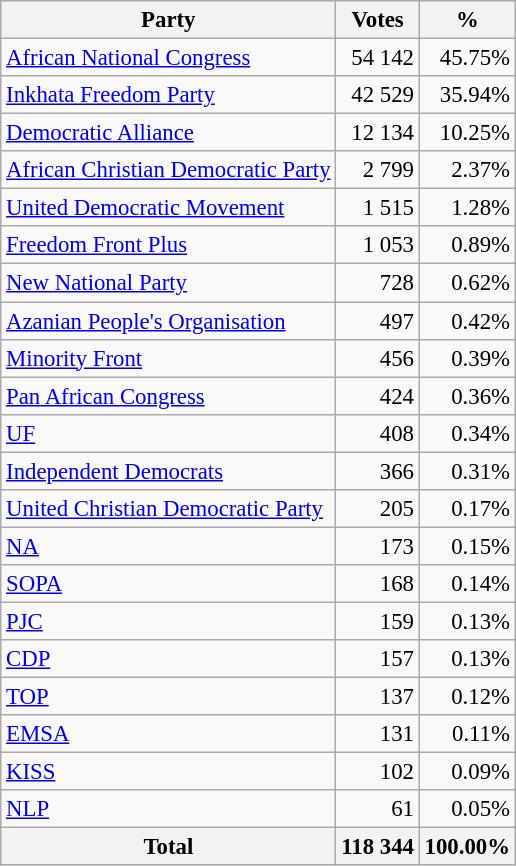<table class="wikitable" style="font-size: 95%; text-align: right">
<tr>
<th>Party</th>
<th>Votes</th>
<th>%</th>
</tr>
<tr>
<td align=left><a href='#'>African National Congress</a></td>
<td>54 142</td>
<td>45.75%</td>
</tr>
<tr>
<td align=left><a href='#'>Inkhata Freedom Party</a></td>
<td>42 529</td>
<td>35.94%</td>
</tr>
<tr>
<td align=left><a href='#'>Democratic Alliance</a></td>
<td>12 134</td>
<td>10.25%</td>
</tr>
<tr>
<td align=left><a href='#'>African Christian Democratic Party</a></td>
<td>2 799</td>
<td>2.37%</td>
</tr>
<tr>
<td align=left><a href='#'>United Democratic Movement</a></td>
<td>1 515</td>
<td>1.28%</td>
</tr>
<tr>
<td align=left><a href='#'>Freedom Front Plus</a></td>
<td>1 053</td>
<td>0.89%</td>
</tr>
<tr>
<td align=left><a href='#'>New National Party</a></td>
<td>728</td>
<td>0.62%</td>
</tr>
<tr>
<td align=left><a href='#'>Azanian People's Organisation</a></td>
<td>497</td>
<td>0.42%</td>
</tr>
<tr>
<td align=left><a href='#'>Minority Front</a></td>
<td>456</td>
<td>0.39%</td>
</tr>
<tr>
<td align=left><a href='#'>Pan African Congress</a></td>
<td>424</td>
<td>0.36%</td>
</tr>
<tr>
<td align=left><a href='#'>UF</a></td>
<td>408</td>
<td>0.34%</td>
</tr>
<tr>
<td align=left><a href='#'>Independent Democrats</a></td>
<td>366</td>
<td>0.31%</td>
</tr>
<tr>
<td align=left><a href='#'>United Christian Democratic Party</a></td>
<td>205</td>
<td>0.17%</td>
</tr>
<tr>
<td align=left><a href='#'>NA</a></td>
<td>173</td>
<td>0.15%</td>
</tr>
<tr>
<td align=left><a href='#'>SOPA</a></td>
<td>168</td>
<td>0.14%</td>
</tr>
<tr>
<td align=left><a href='#'>PJC</a></td>
<td>159</td>
<td>0.13%</td>
</tr>
<tr>
<td align=left><a href='#'>CDP</a></td>
<td>157</td>
<td>0.13%</td>
</tr>
<tr>
<td align=left><a href='#'>TOP</a></td>
<td>137</td>
<td>0.12%</td>
</tr>
<tr>
<td align=left><a href='#'>EMSA</a></td>
<td>131</td>
<td>0.11%</td>
</tr>
<tr>
<td align=left><a href='#'>KISS</a></td>
<td>102</td>
<td>0.09%</td>
</tr>
<tr>
<td align=left><a href='#'>NLP</a></td>
<td>61</td>
<td>0.05%</td>
</tr>
<tr>
<th align=left>Total</th>
<th>118 344</th>
<th>100.00%</th>
</tr>
</table>
